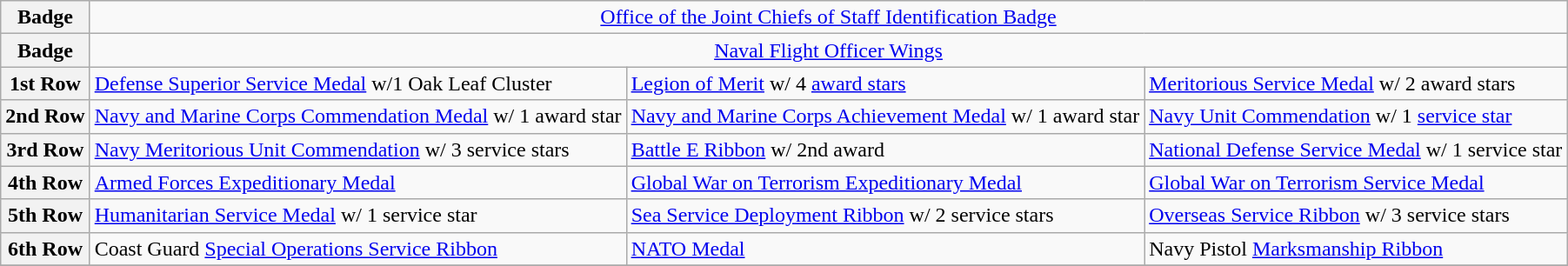<table class="wikitable">
<tr>
<th>Badge</th>
<td colspan="4" style="text-align:center;"><a href='#'>Office of the Joint Chiefs of Staff Identification Badge</a></td>
</tr>
<tr>
<th>Badge</th>
<td colspan="4" style="text-align:center;"><a href='#'>Naval Flight Officer Wings</a></td>
</tr>
<tr>
<th>1st Row</th>
<td><a href='#'>Defense Superior Service Medal</a> w/1 Oak Leaf Cluster</td>
<td><a href='#'>Legion of Merit</a> w/ 4 <a href='#'>award stars</a></td>
<td><a href='#'>Meritorious Service Medal</a> w/ 2 award stars</td>
</tr>
<tr>
<th>2nd Row</th>
<td><a href='#'>Navy and Marine Corps Commendation Medal</a> w/ 1 award star</td>
<td><a href='#'>Navy and Marine Corps Achievement Medal</a> w/ 1 award star</td>
<td><a href='#'>Navy Unit Commendation</a> w/ 1 <a href='#'>service star</a></td>
</tr>
<tr>
<th>3rd Row</th>
<td><a href='#'>Navy Meritorious Unit Commendation</a> w/ 3 service stars</td>
<td><a href='#'>Battle E Ribbon</a> w/ 2nd award</td>
<td><a href='#'>National Defense Service Medal</a> w/ 1 service star</td>
</tr>
<tr>
<th>4th Row</th>
<td><a href='#'>Armed Forces Expeditionary Medal</a></td>
<td><a href='#'>Global War on Terrorism Expeditionary Medal</a></td>
<td><a href='#'>Global War on Terrorism Service Medal</a></td>
</tr>
<tr>
<th>5th Row</th>
<td><a href='#'>Humanitarian Service Medal</a> w/ 1 service star</td>
<td><a href='#'>Sea Service Deployment Ribbon</a> w/ 2 service stars</td>
<td><a href='#'>Overseas Service Ribbon</a> w/ 3 service stars</td>
</tr>
<tr>
<th>6th Row</th>
<td>Coast Guard <a href='#'>Special Operations Service Ribbon</a></td>
<td><a href='#'>NATO Medal</a></td>
<td>Navy Pistol <a href='#'>Marksmanship Ribbon</a></td>
</tr>
<tr>
</tr>
</table>
